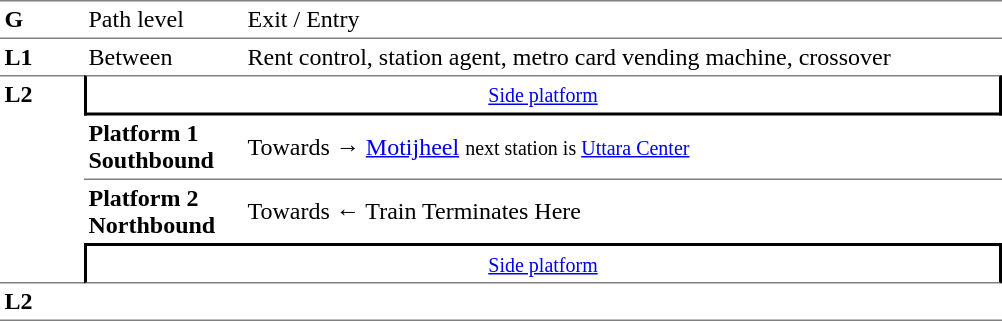<table table border=0 cellspacing=0 cellpadding=3>
<tr>
<td style="border-bottom:solid 1px gray;border-top:solid 1px gray;" width=50 valign=top><strong>G</strong></td>
<td style="border-top:solid 1px gray;border-bottom:solid 1px gray;" width=100 valign=top>Path level</td>
<td style="border-top:solid 1px gray;border-bottom:solid 1px gray;" width=500 valign=top>Exit / Entry</td>
</tr>
<tr>
<td valign=top><strong>L1</strong></td>
<td valign=top>Between</td>
<td valign=top>Rent control, station agent, metro card vending machine, crossover<br></td>
</tr>
<tr>
<td style="border-top:solid 1px gray;border-bottom:solid 1px gray;" width=50 rowspan=4 valign=top><strong>L2</strong></td>
<td style="border-top:solid 1px gray;border-right:solid 2px black;border-left:solid 2px black;border-bottom:solid 2px black;text-align:center;" colspan=2><small><a href='#'>Side platform</a></small></td>
</tr>
<tr>
<td style="border-bottom:solid 1px gray;" width=100><span><strong>Platform 1</strong><br><strong>Southbound</strong></span></td>
<td style="border-bottom:solid 1px gray;" width=500>Towards → <a href='#'>Motijheel</a> <small>next station is <a href='#'>Uttara Center</a></small></td>
</tr>
<tr>
<td><span><strong>Platform 2</strong><br><strong>Northbound</strong></span></td>
<td>Towards ← Train Terminates Here</td>
</tr>
<tr>
<td style="border-top:solid 2px black;border-right:solid 2px black;border-left:solid 2px black;border-bottom:solid 1px gray;text-align:center;" colspan=2><small><a href='#'>Side platform</a></small></td>
</tr>
<tr>
<td style="border-bottom:solid 1px gray;" width=50 rowspan=2 valign=top><strong>L2</strong></td>
<td style="border-bottom:solid 1px gray;" width=100></td>
<td style="border-bottom:solid 1px gray;" width=500></td>
</tr>
<tr>
</tr>
</table>
